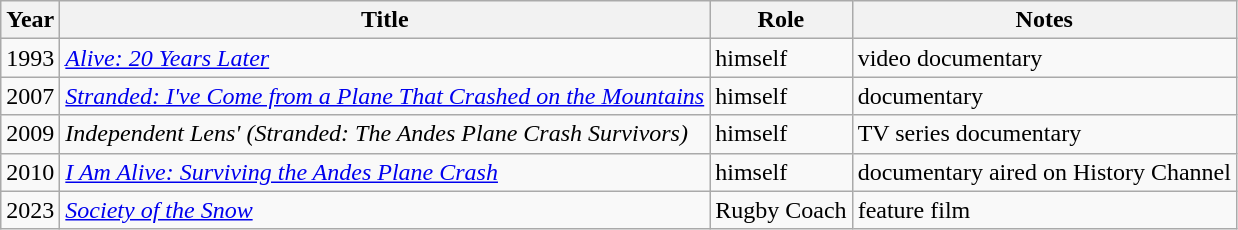<table class="wikitable">
<tr>
<th>Year</th>
<th>Title</th>
<th>Role</th>
<th>Notes</th>
</tr>
<tr>
<td rowspan="1">1993</td>
<td><em><a href='#'>Alive: 20 Years Later</a></em></td>
<td>himself</td>
<td>video documentary</td>
</tr>
<tr>
<td rowspan="1">2007</td>
<td><em><a href='#'>Stranded: I've Come from a Plane That Crashed on the Mountains</a></em></td>
<td>himself</td>
<td>documentary</td>
</tr>
<tr>
<td rowspan="1">2009</td>
<td><em>Independent Lens' (Stranded: The Andes Plane Crash Survivors)</em></td>
<td>himself</td>
<td>TV series documentary</td>
</tr>
<tr>
<td rowspan="1">2010</td>
<td><em><a href='#'>I Am Alive: Surviving the Andes Plane Crash</a></em></td>
<td>himself</td>
<td>documentary aired on History Channel</td>
</tr>
<tr>
<td rowspan="1">2023</td>
<td><em><a href='#'>Society of the Snow</a></em></td>
<td>Rugby Coach</td>
<td>feature film</td>
</tr>
</table>
